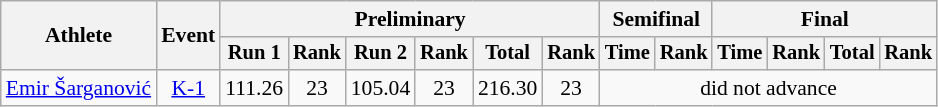<table class="wikitable" style="font-size:90%">
<tr>
<th rowspan="2">Athlete</th>
<th rowspan="2">Event</th>
<th colspan="6">Preliminary</th>
<th colspan="2">Semifinal</th>
<th colspan="4">Final</th>
</tr>
<tr style="font-size:95%">
<th>Run 1</th>
<th>Rank</th>
<th>Run 2</th>
<th>Rank</th>
<th>Total</th>
<th>Rank</th>
<th>Time</th>
<th>Rank</th>
<th>Time</th>
<th>Rank</th>
<th>Total</th>
<th>Rank</th>
</tr>
<tr align=center>
<td align=left><a href='#'>Emir Šarganović</a></td>
<td align=center><a href='#'>K-1</a></td>
<td>111.26</td>
<td>23</td>
<td>105.04</td>
<td>23</td>
<td>216.30</td>
<td>23</td>
<td colspan=6>did not advance</td>
</tr>
</table>
